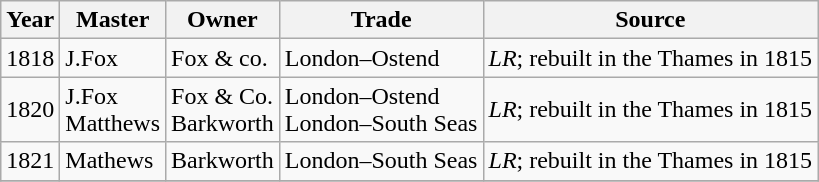<table class=" wikitable">
<tr>
<th>Year</th>
<th>Master</th>
<th>Owner</th>
<th>Trade</th>
<th>Source</th>
</tr>
<tr>
<td>1818</td>
<td>J.Fox</td>
<td>Fox & co.</td>
<td>London–Ostend</td>
<td><em>LR</em>; rebuilt in the Thames in 1815</td>
</tr>
<tr>
<td>1820</td>
<td>J.Fox<br>Matthews</td>
<td>Fox & Co.<br>Barkworth</td>
<td>London–Ostend<br>London–South Seas</td>
<td><em>LR</em>; rebuilt in the Thames in 1815</td>
</tr>
<tr>
<td>1821</td>
<td>Mathews</td>
<td>Barkworth</td>
<td>London–South Seas</td>
<td><em>LR</em>; rebuilt in the Thames in 1815</td>
</tr>
<tr>
</tr>
</table>
